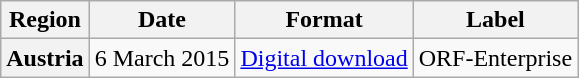<table class="wikitable plainrowheaders">
<tr>
<th>Region</th>
<th>Date</th>
<th>Format</th>
<th>Label</th>
</tr>
<tr>
<th scope="row">Austria</th>
<td>6 March 2015</td>
<td><a href='#'>Digital download</a></td>
<td>ORF-Enterprise</td>
</tr>
</table>
